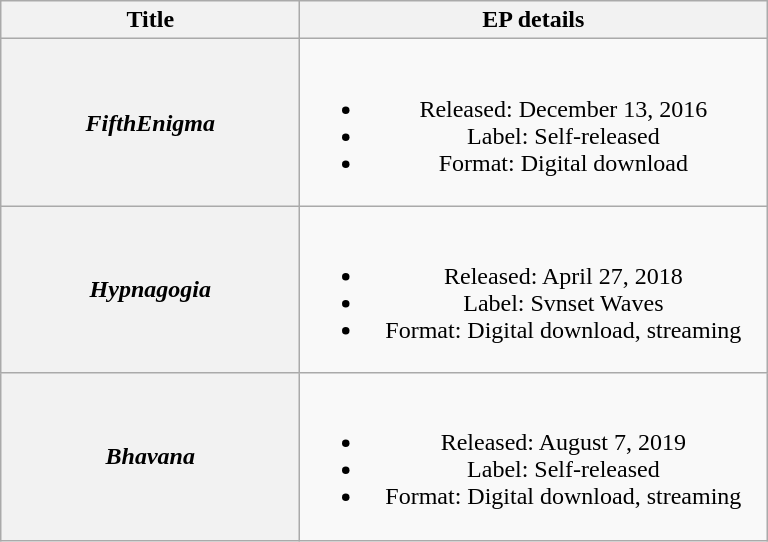<table class="wikitable plainrowheaders" style="text-align:center;">
<tr>
<th scope="col" style="width:12em;">Title</th>
<th scope="col" style="width:19em;">EP details</th>
</tr>
<tr>
<th scope="row"><em>FifthEnigma</em></th>
<td><br><ul><li>Released: December 13, 2016</li><li>Label: Self-released</li><li>Format: Digital download</li></ul></td>
</tr>
<tr>
<th scope="row"><em>Hypnagogia</em></th>
<td><br><ul><li>Released: April 27, 2018</li><li>Label: Svnset Waves</li><li>Format: Digital download, streaming</li></ul></td>
</tr>
<tr>
<th scope="row"><em>Bhavana</em></th>
<td><br><ul><li>Released: August 7, 2019</li><li>Label: Self-released</li><li>Format: Digital download, streaming</li></ul></td>
</tr>
</table>
